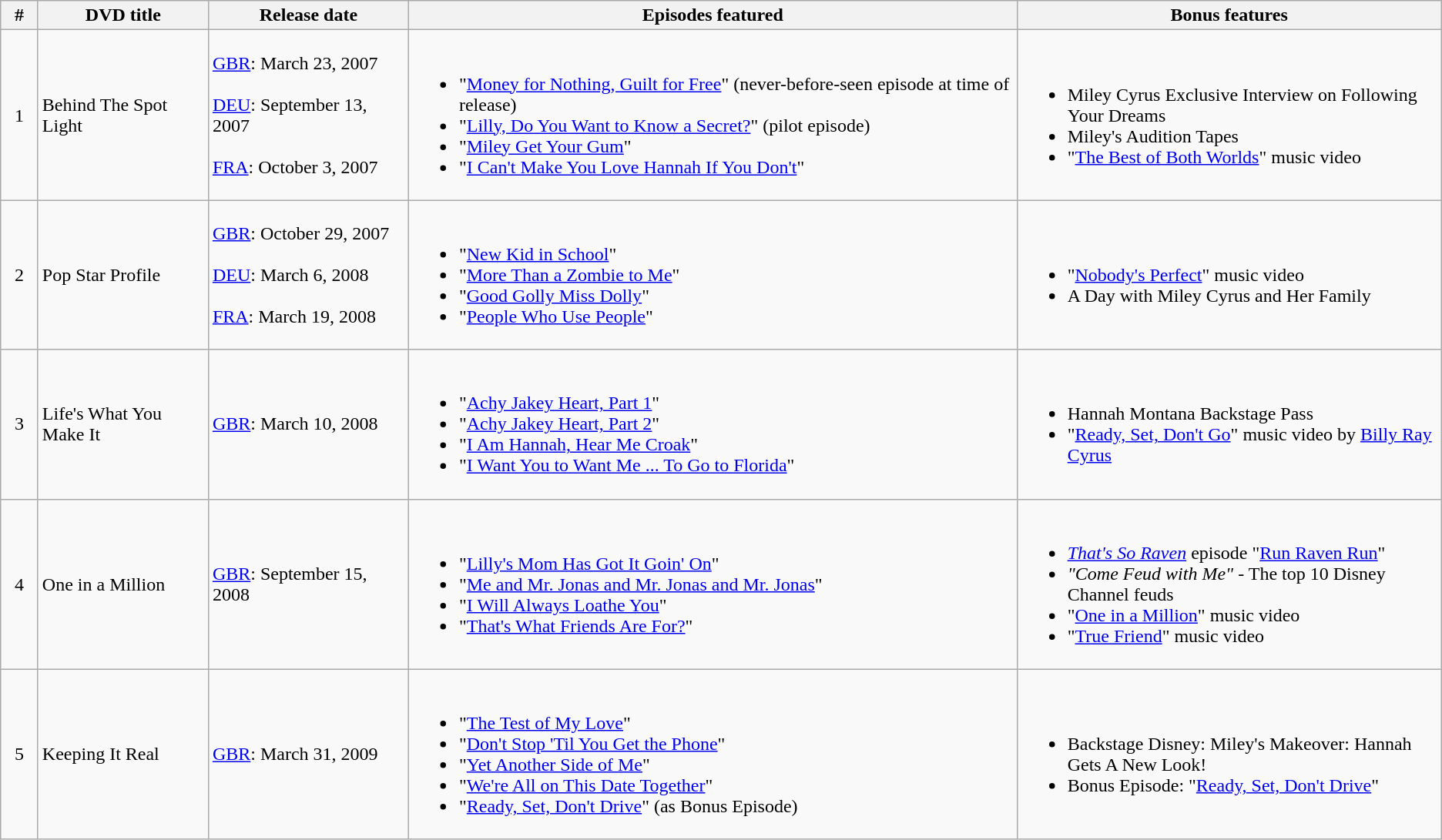<table class="wikitable">
<tr>
<th style="width:25px">#</th>
<th style="width:140px">DVD title</th>
<th style="width:166px">Release date</th>
<th>Episodes featured</th>
<th style="width:360px">Bonus features</th>
</tr>
<tr>
<td style="text-align:center">1</td>
<td>Behind The Spot Light</td>
<td><a href='#'>GBR</a>: March 23, 2007<br><br><a href='#'>DEU</a>: September 13, 2007<br><br><a href='#'>FRA</a>: October 3, 2007</td>
<td><br><ul><li>"<a href='#'>Money for Nothing, Guilt for Free</a>" (never-before-seen episode at time of release)</li><li>"<a href='#'>Lilly, Do You Want to Know a Secret?</a>" (pilot episode)</li><li>"<a href='#'>Miley Get Your Gum</a>"</li><li>"<a href='#'>I Can't Make You Love Hannah If You Don't</a>"</li></ul></td>
<td><br><ul><li>Miley Cyrus Exclusive Interview on Following Your Dreams</li><li>Miley's Audition Tapes</li><li>"<a href='#'>The Best of Both Worlds</a>" music video</li></ul></td>
</tr>
<tr>
<td style="text-align:center">2</td>
<td>Pop Star Profile</td>
<td><a href='#'>GBR</a>: October 29, 2007<br><br><a href='#'>DEU</a>: March 6, 2008<br><br><a href='#'>FRA</a>: March 19, 2008</td>
<td><br><ul><li>"<a href='#'>New Kid in School</a>"</li><li>"<a href='#'>More Than a Zombie to Me</a>"</li><li>"<a href='#'>Good Golly Miss Dolly</a>"</li><li>"<a href='#'>People Who Use People</a>"</li></ul></td>
<td><br><ul><li>"<a href='#'>Nobody's Perfect</a>" music video</li><li>A Day with Miley Cyrus and Her Family</li></ul></td>
</tr>
<tr>
<td style="text-align:center">3</td>
<td>Life's What You Make It</td>
<td><a href='#'>GBR</a>: March 10, 2008</td>
<td><br><ul><li>"<a href='#'>Achy Jakey Heart, Part 1</a>"</li><li>"<a href='#'>Achy Jakey Heart, Part 2</a>"</li><li>"<a href='#'>I Am Hannah, Hear Me Croak</a>"</li><li>"<a href='#'>I Want You to Want Me ... To Go to Florida</a>"</li></ul></td>
<td><br><ul><li>Hannah Montana Backstage Pass</li><li>"<a href='#'>Ready, Set, Don't Go</a>" music video by <a href='#'>Billy Ray Cyrus</a></li></ul></td>
</tr>
<tr>
<td style="text-align:center">4</td>
<td>One in a Million</td>
<td><a href='#'>GBR</a>: September 15, 2008</td>
<td><br><ul><li>"<a href='#'>Lilly's Mom Has Got It Goin' On</a>"</li><li>"<a href='#'>Me and Mr. Jonas and Mr. Jonas and Mr. Jonas</a>"</li><li>"<a href='#'>I Will Always Loathe You</a>"</li><li>"<a href='#'>That's What Friends Are For?</a>"</li></ul></td>
<td><br><ul><li><em><a href='#'>That's So Raven</a></em> episode "<a href='#'>Run Raven Run</a>"</li><li><em>"Come Feud with Me"</em> - The top 10 Disney Channel feuds</li><li>"<a href='#'>One in a Million</a>" music video</li><li>"<a href='#'>True Friend</a>" music video</li></ul></td>
</tr>
<tr>
<td style="text-align:center">5</td>
<td>Keeping It Real</td>
<td><a href='#'>GBR</a>: March 31, 2009</td>
<td><br><ul><li>"<a href='#'>The Test of My Love</a>"</li><li>"<a href='#'>Don't Stop 'Til You Get the Phone</a>"</li><li>"<a href='#'>Yet Another Side of Me</a>"</li><li>"<a href='#'>We're All on This Date Together</a>"</li><li>"<a href='#'>Ready, Set, Don't Drive</a>" (as Bonus Episode)</li></ul></td>
<td><br><ul><li>Backstage Disney: Miley's Makeover: Hannah Gets A New Look!</li><li>Bonus Episode: "<a href='#'>Ready, Set, Don't Drive</a>"</li></ul></td>
</tr>
</table>
